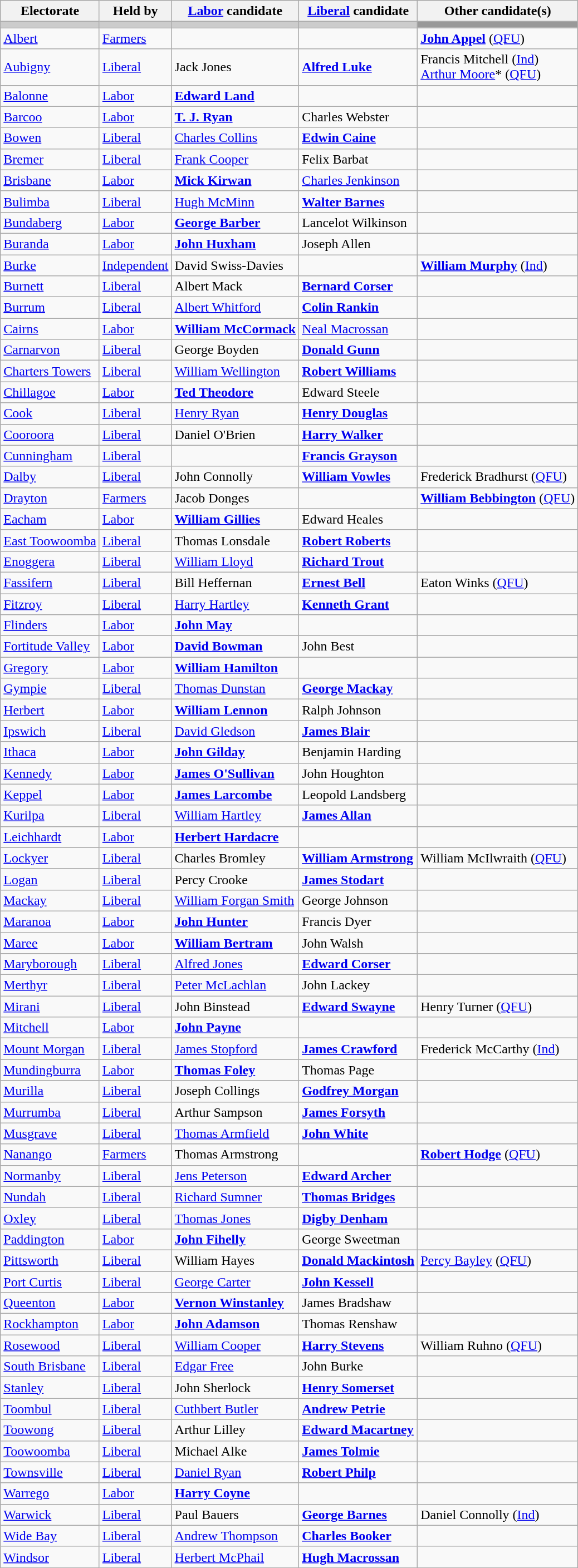<table class="wikitable">
<tr>
<th>Electorate</th>
<th>Held by</th>
<th><a href='#'>Labor</a> candidate</th>
<th><a href='#'>Liberal</a> candidate</th>
<th>Other candidate(s)</th>
</tr>
<tr bgcolor="#cccccc">
<td></td>
<td></td>
<td></td>
<td></td>
<td bgcolor="#999999"></td>
</tr>
<tr>
<td><a href='#'>Albert</a></td>
<td><a href='#'>Farmers</a></td>
<td></td>
<td></td>
<td><strong><a href='#'>John Appel</a></strong> (<a href='#'>QFU</a>)</td>
</tr>
<tr>
<td><a href='#'>Aubigny</a></td>
<td><a href='#'>Liberal</a></td>
<td>Jack Jones</td>
<td><strong><a href='#'>Alfred Luke</a></strong></td>
<td>Francis Mitchell (<a href='#'>Ind</a>) <br> <a href='#'>Arthur Moore</a>* (<a href='#'>QFU</a>)</td>
</tr>
<tr>
<td><a href='#'>Balonne</a></td>
<td><a href='#'>Labor</a></td>
<td><strong><a href='#'>Edward Land</a></strong></td>
<td></td>
<td></td>
</tr>
<tr>
<td><a href='#'>Barcoo</a></td>
<td><a href='#'>Labor</a></td>
<td><strong><a href='#'>T. J. Ryan</a></strong></td>
<td>Charles Webster</td>
<td></td>
</tr>
<tr>
<td><a href='#'>Bowen</a></td>
<td><a href='#'>Liberal</a></td>
<td><a href='#'>Charles Collins</a></td>
<td><strong><a href='#'>Edwin Caine</a></strong></td>
<td></td>
</tr>
<tr>
<td><a href='#'>Bremer</a></td>
<td><a href='#'>Liberal</a></td>
<td><a href='#'>Frank Cooper</a></td>
<td>Felix Barbat</td>
<td></td>
</tr>
<tr>
<td><a href='#'>Brisbane</a></td>
<td><a href='#'>Labor</a></td>
<td><strong><a href='#'>Mick Kirwan</a></strong></td>
<td><a href='#'>Charles Jenkinson</a></td>
<td></td>
</tr>
<tr>
<td><a href='#'>Bulimba</a></td>
<td><a href='#'>Liberal</a></td>
<td><a href='#'>Hugh McMinn</a></td>
<td><strong><a href='#'>Walter Barnes</a></strong></td>
<td></td>
</tr>
<tr>
<td><a href='#'>Bundaberg</a></td>
<td><a href='#'>Labor</a></td>
<td><strong><a href='#'>George Barber</a></strong></td>
<td>Lancelot Wilkinson</td>
<td></td>
</tr>
<tr>
<td><a href='#'>Buranda</a></td>
<td><a href='#'>Labor</a></td>
<td><strong><a href='#'>John Huxham</a></strong></td>
<td>Joseph Allen</td>
<td></td>
</tr>
<tr>
<td><a href='#'>Burke</a></td>
<td><a href='#'>Independent</a></td>
<td>David Swiss-Davies</td>
<td></td>
<td><strong><a href='#'>William Murphy</a></strong> (<a href='#'>Ind</a>)</td>
</tr>
<tr>
<td><a href='#'>Burnett</a></td>
<td><a href='#'>Liberal</a></td>
<td>Albert Mack</td>
<td><strong><a href='#'>Bernard Corser</a></strong></td>
<td></td>
</tr>
<tr>
<td><a href='#'>Burrum</a></td>
<td><a href='#'>Liberal</a></td>
<td><a href='#'>Albert Whitford</a></td>
<td><strong><a href='#'>Colin Rankin</a></strong></td>
<td></td>
</tr>
<tr>
<td><a href='#'>Cairns</a></td>
<td><a href='#'>Labor</a></td>
<td><strong><a href='#'>William McCormack</a></strong></td>
<td><a href='#'>Neal Macrossan</a></td>
<td></td>
</tr>
<tr>
<td><a href='#'>Carnarvon</a></td>
<td><a href='#'>Liberal</a></td>
<td>George Boyden</td>
<td><strong><a href='#'>Donald Gunn</a></strong></td>
<td></td>
</tr>
<tr>
<td><a href='#'>Charters Towers</a></td>
<td><a href='#'>Liberal</a></td>
<td><a href='#'>William Wellington</a></td>
<td><strong><a href='#'>Robert Williams</a></strong></td>
<td></td>
</tr>
<tr>
<td><a href='#'>Chillagoe</a></td>
<td><a href='#'>Labor</a></td>
<td><strong><a href='#'>Ted Theodore</a></strong></td>
<td>Edward Steele</td>
<td></td>
</tr>
<tr>
<td><a href='#'>Cook</a></td>
<td><a href='#'>Liberal</a></td>
<td><a href='#'>Henry Ryan</a></td>
<td><strong><a href='#'>Henry Douglas</a></strong></td>
<td></td>
</tr>
<tr>
<td><a href='#'>Cooroora</a></td>
<td><a href='#'>Liberal</a></td>
<td>Daniel O'Brien</td>
<td><strong><a href='#'>Harry Walker</a></strong></td>
<td></td>
</tr>
<tr>
<td><a href='#'>Cunningham</a></td>
<td><a href='#'>Liberal</a></td>
<td></td>
<td><strong><a href='#'>Francis Grayson</a></strong></td>
<td></td>
</tr>
<tr>
<td><a href='#'>Dalby</a></td>
<td><a href='#'>Liberal</a></td>
<td>John Connolly</td>
<td><strong><a href='#'>William Vowles</a></strong></td>
<td>Frederick Bradhurst (<a href='#'>QFU</a>)</td>
</tr>
<tr>
<td><a href='#'>Drayton</a></td>
<td><a href='#'>Farmers</a></td>
<td>Jacob Donges</td>
<td></td>
<td><strong><a href='#'>William Bebbington</a></strong> (<a href='#'>QFU</a>)</td>
</tr>
<tr>
<td><a href='#'>Eacham</a></td>
<td><a href='#'>Labor</a></td>
<td><strong><a href='#'>William Gillies</a></strong></td>
<td>Edward Heales</td>
<td></td>
</tr>
<tr>
<td><a href='#'>East Toowoomba</a></td>
<td><a href='#'>Liberal</a></td>
<td>Thomas Lonsdale</td>
<td><strong><a href='#'>Robert Roberts</a></strong></td>
<td></td>
</tr>
<tr>
<td><a href='#'>Enoggera</a></td>
<td><a href='#'>Liberal</a></td>
<td><a href='#'>William Lloyd</a></td>
<td><strong><a href='#'>Richard Trout</a></strong></td>
<td></td>
</tr>
<tr>
<td><a href='#'>Fassifern</a></td>
<td><a href='#'>Liberal</a></td>
<td>Bill Heffernan</td>
<td><strong><a href='#'>Ernest Bell</a></strong></td>
<td>Eaton Winks (<a href='#'>QFU</a>)</td>
</tr>
<tr>
<td><a href='#'>Fitzroy</a></td>
<td><a href='#'>Liberal</a></td>
<td><a href='#'>Harry Hartley</a></td>
<td><strong><a href='#'>Kenneth Grant</a></strong></td>
<td></td>
</tr>
<tr>
<td><a href='#'>Flinders</a></td>
<td><a href='#'>Labor</a></td>
<td><strong><a href='#'>John May</a></strong></td>
<td></td>
<td></td>
</tr>
<tr>
<td><a href='#'>Fortitude Valley</a></td>
<td><a href='#'>Labor</a></td>
<td><strong><a href='#'>David Bowman</a></strong></td>
<td>John Best</td>
<td></td>
</tr>
<tr>
<td><a href='#'>Gregory</a></td>
<td><a href='#'>Labor</a></td>
<td><strong><a href='#'>William Hamilton</a></strong></td>
<td></td>
<td></td>
</tr>
<tr>
<td><a href='#'>Gympie</a></td>
<td><a href='#'>Liberal</a></td>
<td><a href='#'>Thomas Dunstan</a></td>
<td><strong><a href='#'>George Mackay</a></strong></td>
<td></td>
</tr>
<tr>
<td><a href='#'>Herbert</a></td>
<td><a href='#'>Labor</a></td>
<td><strong><a href='#'>William Lennon</a></strong></td>
<td>Ralph Johnson</td>
<td></td>
</tr>
<tr>
<td><a href='#'>Ipswich</a></td>
<td><a href='#'>Liberal</a></td>
<td><a href='#'>David Gledson</a></td>
<td><strong><a href='#'>James Blair</a></strong></td>
<td></td>
</tr>
<tr>
<td><a href='#'>Ithaca</a></td>
<td><a href='#'>Labor</a></td>
<td><strong><a href='#'>John Gilday</a></strong></td>
<td>Benjamin Harding</td>
<td></td>
</tr>
<tr>
<td><a href='#'>Kennedy</a></td>
<td><a href='#'>Labor</a></td>
<td><strong><a href='#'>James O'Sullivan</a></strong></td>
<td>John Houghton</td>
<td></td>
</tr>
<tr>
<td><a href='#'>Keppel</a></td>
<td><a href='#'>Labor</a></td>
<td><strong><a href='#'>James Larcombe</a></strong></td>
<td>Leopold Landsberg</td>
<td></td>
</tr>
<tr>
<td><a href='#'>Kurilpa</a></td>
<td><a href='#'>Liberal</a></td>
<td><a href='#'>William Hartley</a></td>
<td><strong><a href='#'>James Allan</a></strong></td>
<td></td>
</tr>
<tr>
<td><a href='#'>Leichhardt</a></td>
<td><a href='#'>Labor</a></td>
<td><strong><a href='#'>Herbert Hardacre</a></strong></td>
<td></td>
<td></td>
</tr>
<tr>
<td><a href='#'>Lockyer</a></td>
<td><a href='#'>Liberal</a></td>
<td>Charles Bromley</td>
<td><strong><a href='#'>William Armstrong</a></strong></td>
<td>William McIlwraith (<a href='#'>QFU</a>)</td>
</tr>
<tr>
<td><a href='#'>Logan</a></td>
<td><a href='#'>Liberal</a></td>
<td>Percy Crooke</td>
<td><strong><a href='#'>James Stodart</a></strong></td>
<td></td>
</tr>
<tr>
<td><a href='#'>Mackay</a></td>
<td><a href='#'>Liberal</a></td>
<td><a href='#'>William Forgan Smith</a></td>
<td>George Johnson</td>
<td></td>
</tr>
<tr>
<td><a href='#'>Maranoa</a></td>
<td><a href='#'>Labor</a></td>
<td><strong><a href='#'>John Hunter</a></strong></td>
<td>Francis Dyer</td>
<td></td>
</tr>
<tr>
<td><a href='#'>Maree</a></td>
<td><a href='#'>Labor</a></td>
<td><strong><a href='#'>William Bertram</a></strong></td>
<td>John Walsh</td>
<td></td>
</tr>
<tr>
<td><a href='#'>Maryborough</a></td>
<td><a href='#'>Liberal</a></td>
<td><a href='#'>Alfred Jones</a></td>
<td><strong><a href='#'>Edward Corser</a></strong></td>
<td></td>
</tr>
<tr>
<td><a href='#'>Merthyr</a></td>
<td><a href='#'>Liberal</a></td>
<td><a href='#'>Peter McLachlan</a></td>
<td>John Lackey</td>
<td></td>
</tr>
<tr>
<td><a href='#'>Mirani</a></td>
<td><a href='#'>Liberal</a></td>
<td>John Binstead</td>
<td><strong><a href='#'>Edward Swayne</a></strong></td>
<td>Henry Turner (<a href='#'>QFU</a>)</td>
</tr>
<tr>
<td><a href='#'>Mitchell</a></td>
<td><a href='#'>Labor</a></td>
<td><strong><a href='#'>John Payne</a></strong></td>
<td></td>
<td></td>
</tr>
<tr>
<td><a href='#'>Mount Morgan</a></td>
<td><a href='#'>Liberal</a></td>
<td><a href='#'>James Stopford</a></td>
<td><strong><a href='#'>James Crawford</a></strong></td>
<td>Frederick McCarthy (<a href='#'>Ind</a>)</td>
</tr>
<tr>
<td><a href='#'>Mundingburra</a></td>
<td><a href='#'>Labor</a></td>
<td><strong><a href='#'>Thomas Foley</a></strong></td>
<td>Thomas Page</td>
<td></td>
</tr>
<tr>
<td><a href='#'>Murilla</a></td>
<td><a href='#'>Liberal</a></td>
<td>Joseph Collings</td>
<td><strong><a href='#'>Godfrey Morgan</a></strong></td>
<td></td>
</tr>
<tr>
<td><a href='#'>Murrumba</a></td>
<td><a href='#'>Liberal</a></td>
<td>Arthur Sampson</td>
<td><strong><a href='#'>James Forsyth</a></strong></td>
<td></td>
</tr>
<tr>
<td><a href='#'>Musgrave</a></td>
<td><a href='#'>Liberal</a></td>
<td><a href='#'>Thomas Armfield</a></td>
<td><strong><a href='#'>John White</a></strong></td>
<td></td>
</tr>
<tr>
<td><a href='#'>Nanango</a></td>
<td><a href='#'>Farmers</a></td>
<td>Thomas Armstrong</td>
<td></td>
<td><strong><a href='#'>Robert Hodge</a></strong> (<a href='#'>QFU</a>)</td>
</tr>
<tr>
<td><a href='#'>Normanby</a></td>
<td><a href='#'>Liberal</a></td>
<td><a href='#'>Jens Peterson</a></td>
<td><strong><a href='#'>Edward Archer</a></strong></td>
<td></td>
</tr>
<tr>
<td><a href='#'>Nundah</a></td>
<td><a href='#'>Liberal</a></td>
<td><a href='#'>Richard Sumner</a></td>
<td><strong><a href='#'>Thomas Bridges</a></strong></td>
<td></td>
</tr>
<tr>
<td><a href='#'>Oxley</a></td>
<td><a href='#'>Liberal</a></td>
<td><a href='#'>Thomas Jones</a></td>
<td><strong><a href='#'>Digby Denham</a></strong></td>
<td></td>
</tr>
<tr>
<td><a href='#'>Paddington</a></td>
<td><a href='#'>Labor</a></td>
<td><strong><a href='#'>John Fihelly</a></strong></td>
<td>George Sweetman</td>
<td></td>
</tr>
<tr>
<td><a href='#'>Pittsworth</a></td>
<td><a href='#'>Liberal</a></td>
<td>William Hayes</td>
<td><strong><a href='#'>Donald Mackintosh</a></strong></td>
<td><a href='#'>Percy Bayley</a> (<a href='#'>QFU</a>)</td>
</tr>
<tr>
<td><a href='#'>Port Curtis</a></td>
<td><a href='#'>Liberal</a></td>
<td><a href='#'>George Carter</a></td>
<td><strong><a href='#'>John Kessell</a></strong></td>
<td></td>
</tr>
<tr>
<td><a href='#'>Queenton</a></td>
<td><a href='#'>Labor</a></td>
<td><strong><a href='#'>Vernon Winstanley</a></strong></td>
<td>James Bradshaw</td>
<td></td>
</tr>
<tr>
<td><a href='#'>Rockhampton</a></td>
<td><a href='#'>Labor</a></td>
<td><strong><a href='#'>John Adamson</a></strong></td>
<td>Thomas Renshaw</td>
<td></td>
</tr>
<tr>
<td><a href='#'>Rosewood</a></td>
<td><a href='#'>Liberal</a></td>
<td><a href='#'>William Cooper</a></td>
<td><strong><a href='#'>Harry Stevens</a></strong></td>
<td>William Ruhno (<a href='#'>QFU</a>)</td>
</tr>
<tr>
<td><a href='#'>South Brisbane</a></td>
<td><a href='#'>Liberal</a></td>
<td><a href='#'>Edgar Free</a></td>
<td>John Burke</td>
<td></td>
</tr>
<tr>
<td><a href='#'>Stanley</a></td>
<td><a href='#'>Liberal</a></td>
<td>John Sherlock</td>
<td><strong><a href='#'>Henry Somerset</a></strong></td>
<td></td>
</tr>
<tr>
<td><a href='#'>Toombul</a></td>
<td><a href='#'>Liberal</a></td>
<td><a href='#'>Cuthbert Butler</a></td>
<td><strong><a href='#'>Andrew Petrie</a></strong></td>
<td></td>
</tr>
<tr>
<td><a href='#'>Toowong</a></td>
<td><a href='#'>Liberal</a></td>
<td>Arthur Lilley</td>
<td><strong><a href='#'>Edward Macartney</a></strong></td>
<td></td>
</tr>
<tr>
<td><a href='#'>Toowoomba</a></td>
<td><a href='#'>Liberal</a></td>
<td>Michael Alke</td>
<td><strong><a href='#'>James Tolmie</a></strong></td>
<td></td>
</tr>
<tr>
<td><a href='#'>Townsville</a></td>
<td><a href='#'>Liberal</a></td>
<td><a href='#'>Daniel Ryan</a></td>
<td><strong><a href='#'>Robert Philp</a></strong></td>
<td></td>
</tr>
<tr>
<td><a href='#'>Warrego</a></td>
<td><a href='#'>Labor</a></td>
<td><strong><a href='#'>Harry Coyne</a></strong></td>
<td></td>
<td></td>
</tr>
<tr>
<td><a href='#'>Warwick</a></td>
<td><a href='#'>Liberal</a></td>
<td>Paul Bauers</td>
<td><strong><a href='#'>George Barnes</a></strong></td>
<td>Daniel Connolly (<a href='#'>Ind</a>)</td>
</tr>
<tr>
<td><a href='#'>Wide Bay</a></td>
<td><a href='#'>Liberal</a></td>
<td><a href='#'>Andrew Thompson</a></td>
<td><strong><a href='#'>Charles Booker</a></strong></td>
<td></td>
</tr>
<tr>
<td><a href='#'>Windsor</a></td>
<td><a href='#'>Liberal</a></td>
<td><a href='#'>Herbert McPhail</a></td>
<td><strong><a href='#'>Hugh Macrossan</a></strong></td>
<td></td>
</tr>
</table>
